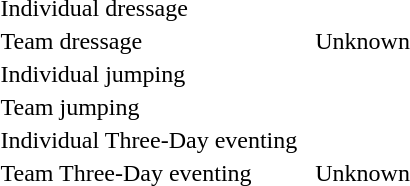<table>
<tr>
<td>Individual dressage<br></td>
<td></td>
<td></td>
<td></td>
</tr>
<tr>
<td>Team dressage<br></td>
<td></td>
<td></td>
<td>Unknown</td>
</tr>
<tr>
<td>Individual jumping<br></td>
<td></td>
<td></td>
<td></td>
</tr>
<tr>
<td>Team jumping<br></td>
<td></td>
<td></td>
<td></td>
</tr>
<tr>
<td>Individual Three-Day eventing<br></td>
<td></td>
<td></td>
<td></td>
</tr>
<tr>
<td>Team Three-Day eventing<br></td>
<td></td>
<td></td>
<td>Unknown</td>
</tr>
</table>
